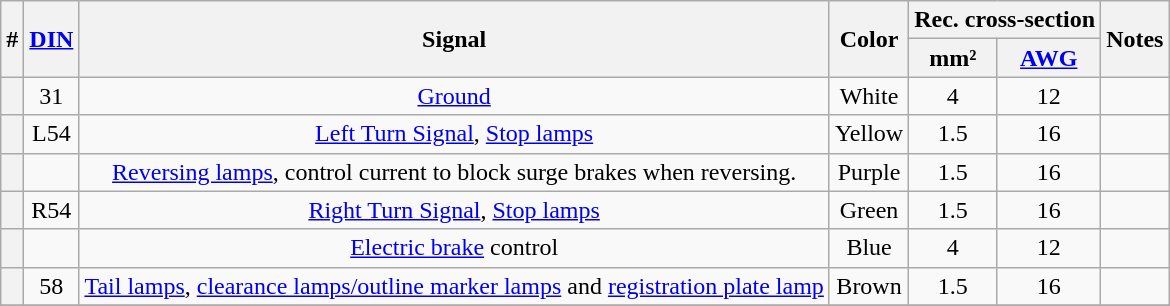<table class="wikitable sortable" style="text-align: center">
<tr>
<th rowspan="2">#</th>
<th rowspan="2"><a href='#'>DIN</a></th>
<th rowspan="2">Signal</th>
<th rowspan="2">Color</th>
<th colspan="2">Rec. cross-section</th>
<th rowspan="2">Notes</th>
</tr>
<tr>
<th>mm²</th>
<th><a href='#'>AWG</a></th>
</tr>
<tr>
<th></th>
<td>31</td>
<td><a href='#'>Ground</a></td>
<td>White</td>
<td>4</td>
<td>12</td>
<td></td>
</tr>
<tr>
<th></th>
<td>L54</td>
<td><a href='#'>Left Turn Signal</a>, <a href='#'>Stop lamps</a></td>
<td>Yellow</td>
<td>1.5</td>
<td>16</td>
<td></td>
</tr>
<tr>
<th></th>
<td></td>
<td><a href='#'>Reversing lamps</a>, control current to block surge brakes when reversing.</td>
<td>Purple</td>
<td>1.5</td>
<td>16</td>
<td></td>
</tr>
<tr>
<th></th>
<td>R54</td>
<td><a href='#'>Right Turn Signal</a>, <a href='#'>Stop lamps</a></td>
<td>Green</td>
<td>1.5</td>
<td>16</td>
<td></td>
</tr>
<tr>
<th></th>
<td></td>
<td><a href='#'>Electric brake</a> control</td>
<td>Blue</td>
<td>4</td>
<td>12</td>
<td></td>
</tr>
<tr>
<th></th>
<td>58</td>
<td><a href='#'>Tail lamps</a>, <a href='#'>clearance lamps/outline marker lamps</a> and <a href='#'>registration plate lamp</a></td>
<td>Brown</td>
<td>1.5</td>
<td>16</td>
<td></td>
</tr>
<tr>
</tr>
</table>
